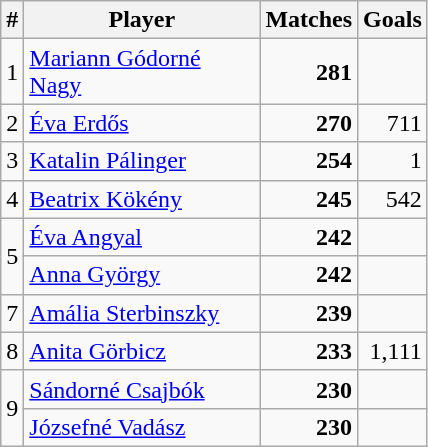<table class="wikitable sortable" style="text-align: right;">
<tr>
<th>#</th>
<th width="150px">Player</th>
<th>Matches</th>
<th>Goals</th>
</tr>
<tr>
<td style="text-align: right;">1</td>
<td style="text-align: left;"><a href='#'>Mariann Gódorné Nagy</a></td>
<td><strong>281</strong></td>
<td></td>
</tr>
<tr>
<td style="text-align: right;">2</td>
<td style="text-align: left;"><a href='#'>Éva Erdős</a></td>
<td><strong>270</strong></td>
<td>711</td>
</tr>
<tr>
<td style="text-align: right;">3</td>
<td style="text-align: left;"><a href='#'>Katalin Pálinger</a></td>
<td><strong>254</strong></td>
<td>1</td>
</tr>
<tr>
<td style="text-align: right;">4</td>
<td style="text-align: left;"><a href='#'>Beatrix Kökény</a></td>
<td><strong>245</strong></td>
<td>542</td>
</tr>
<tr>
<td rowspan="2" style="text-align: right;">5</td>
<td style="text-align: left;"><a href='#'>Éva Angyal</a></td>
<td><strong>242</strong></td>
<td></td>
</tr>
<tr>
<td style="text-align: left;"><a href='#'>Anna György</a></td>
<td><strong>242</strong></td>
<td></td>
</tr>
<tr>
<td style="text-align: right;">7</td>
<td style="text-align: left;"><a href='#'>Amália Sterbinszky</a></td>
<td><strong>239</strong></td>
<td></td>
</tr>
<tr>
<td style="text-align: right;">8</td>
<td style="text-align: left;"><a href='#'>Anita Görbicz</a></td>
<td><strong>233</strong></td>
<td>1,111</td>
</tr>
<tr>
<td rowspan="2" style="text-align: right;">9</td>
<td style="text-align: left;"><a href='#'>Sándorné Csajbók</a></td>
<td><strong>230</strong></td>
<td></td>
</tr>
<tr>
<td style="text-align: left;"><a href='#'>Józsefné Vadász</a></td>
<td><strong>230</strong></td>
<td></td>
</tr>
</table>
